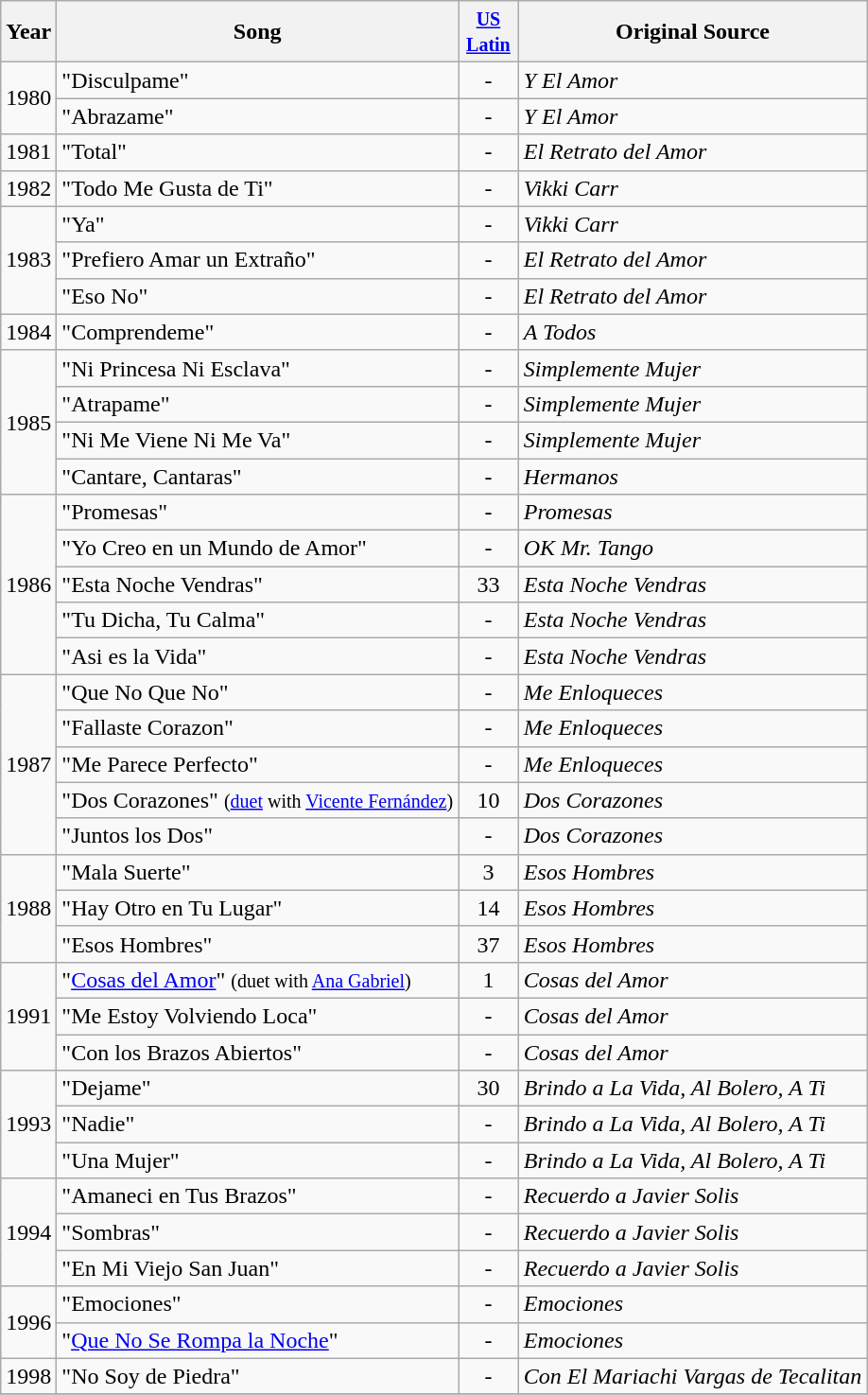<table class="wikitable">
<tr>
<th>Year</th>
<th>Song</th>
<th width="35"><a href='#'><small>US Latin</small></a></th>
<th align="left">Original Source</th>
</tr>
<tr>
<td rowspan="2">1980</td>
<td>"Disculpame"</td>
<td align="center">-</td>
<td><em>Y El Amor</em></td>
</tr>
<tr>
<td>"Abrazame"</td>
<td align="center">-</td>
<td><em>Y El Amor</em></td>
</tr>
<tr>
<td rowspan="1">1981</td>
<td>"Total"</td>
<td align="center">-</td>
<td><em>El Retrato del Amor</em></td>
</tr>
<tr>
<td rowspan="1">1982</td>
<td>"Todo Me Gusta de Ti"</td>
<td align="center">-</td>
<td><em>Vikki Carr</em></td>
</tr>
<tr>
<td rowspan="3">1983</td>
<td>"Ya"</td>
<td align="center">-</td>
<td><em>Vikki Carr</em></td>
</tr>
<tr>
<td>"Prefiero Amar un Extraño"</td>
<td align="center">-</td>
<td><em>El Retrato del Amor</em></td>
</tr>
<tr>
<td>"Eso No"</td>
<td align="center">-</td>
<td><em>El Retrato del Amor</em></td>
</tr>
<tr>
<td rowspan="1">1984</td>
<td>"Comprendeme"</td>
<td align="center">-</td>
<td><em>A Todos</em></td>
</tr>
<tr>
<td rowspan="4">1985</td>
<td>"Ni Princesa Ni Esclava"</td>
<td align="center">-</td>
<td><em>Simplemente Mujer</em></td>
</tr>
<tr>
<td>"Atrapame"</td>
<td align="center">-</td>
<td><em>Simplemente Mujer</em></td>
</tr>
<tr>
<td>"Ni Me Viene Ni Me Va"</td>
<td align="center">-</td>
<td><em>Simplemente Mujer</em></td>
</tr>
<tr>
<td>"Cantare, Cantaras"</td>
<td align="center">-</td>
<td><em>Hermanos</em></td>
</tr>
<tr>
<td rowspan="5">1986</td>
<td>"Promesas"</td>
<td align="center">-</td>
<td><em>Promesas</em></td>
</tr>
<tr>
<td>"Yo Creo en un Mundo de Amor"</td>
<td align="center">-</td>
<td><em>OK Mr. Tango</em></td>
</tr>
<tr>
<td>"Esta Noche Vendras"</td>
<td align="center">33</td>
<td><em>Esta Noche Vendras</em></td>
</tr>
<tr>
<td>"Tu Dicha, Tu Calma"</td>
<td align="center">-</td>
<td><em>Esta Noche Vendras</em></td>
</tr>
<tr>
<td>"Asi es la Vida"</td>
<td align="center">-</td>
<td><em>Esta Noche Vendras</em></td>
</tr>
<tr>
<td rowspan="5">1987</td>
<td>"Que No Que No"</td>
<td align="center">-</td>
<td><em>Me Enloqueces</em></td>
</tr>
<tr>
<td>"Fallaste Corazon"</td>
<td align="center">-</td>
<td><em>Me Enloqueces</em></td>
</tr>
<tr>
<td>"Me Parece Perfecto"</td>
<td align="center">-</td>
<td><em>Me Enloqueces</em></td>
</tr>
<tr>
<td>"Dos Corazones" <small>(<a href='#'>duet</a> with <a href='#'>Vicente Fernández</a>)</small></td>
<td align="center">10</td>
<td><em>Dos Corazones</em></td>
</tr>
<tr>
<td>"Juntos los Dos"</td>
<td align="center">-</td>
<td><em>Dos Corazones</em></td>
</tr>
<tr>
<td rowspan="3">1988</td>
<td>"Mala Suerte"</td>
<td align="center">3</td>
<td><em>Esos Hombres</em></td>
</tr>
<tr>
<td>"Hay Otro en Tu Lugar"</td>
<td align="center">14</td>
<td><em>Esos Hombres</em></td>
</tr>
<tr>
<td>"Esos Hombres"</td>
<td align="center">37</td>
<td><em>Esos Hombres</em></td>
</tr>
<tr>
<td rowspan="3">1991</td>
<td>"<a href='#'>Cosas del Amor</a>" <small>(duet with <a href='#'>Ana Gabriel</a>)</small></td>
<td align="center">1</td>
<td><em>Cosas del Amor</em></td>
</tr>
<tr>
<td>"Me Estoy Volviendo Loca"</td>
<td align="center">-</td>
<td><em>Cosas del Amor</em></td>
</tr>
<tr>
<td>"Con los Brazos Abiertos"</td>
<td align="center">-</td>
<td><em>Cosas del Amor</em></td>
</tr>
<tr>
<td rowspan="3">1993</td>
<td>"Dejame"</td>
<td align="center">30</td>
<td><em>Brindo a La Vida, Al Bolero, A Ti</em></td>
</tr>
<tr>
<td>"Nadie"</td>
<td align="center">-</td>
<td><em>Brindo a La Vida, Al Bolero, A Ti</em></td>
</tr>
<tr>
<td>"Una Mujer"</td>
<td align="center">-</td>
<td><em>Brindo a La Vida, Al Bolero, A Ti</em></td>
</tr>
<tr>
<td rowspan="3">1994</td>
<td>"Amaneci en Tus Brazos"</td>
<td align="center">-</td>
<td><em>Recuerdo a Javier Solis</em></td>
</tr>
<tr>
<td>"Sombras"</td>
<td align="center">-</td>
<td><em>Recuerdo a Javier Solis</em></td>
</tr>
<tr>
<td>"En Mi Viejo San Juan"</td>
<td align="center">-</td>
<td><em>Recuerdo a Javier Solis</em></td>
</tr>
<tr>
<td rowspan="2">1996</td>
<td>"Emociones"</td>
<td align="center">-</td>
<td><em>Emociones</em></td>
</tr>
<tr>
<td>"<a href='#'>Que No Se Rompa la Noche</a>"</td>
<td align="center">-</td>
<td><em>Emociones</em></td>
</tr>
<tr>
<td rowspan="1">1998</td>
<td>"No Soy de Piedra"</td>
<td align="center">-</td>
<td><em>Con El Mariachi Vargas de Tecalitan</em></td>
</tr>
<tr>
</tr>
</table>
